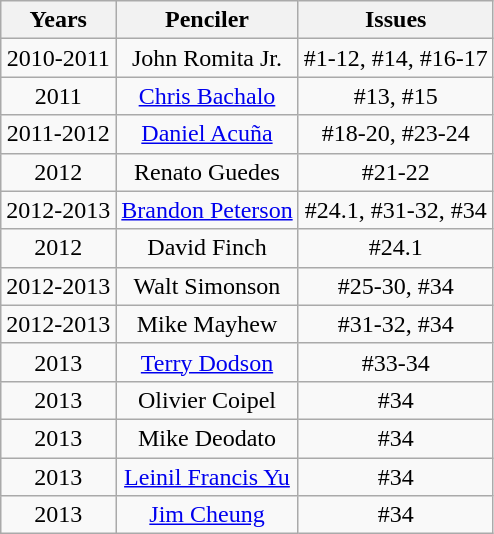<table class="wikitable" style="vertical-align:text-top">
<tr>
<th>Years</th>
<th>Penciler</th>
<th>Issues</th>
</tr>
<tr>
<td align="center">2010-2011</td>
<td align="center">John Romita Jr.</td>
<td align="center">#1-12, #14, #16-17</td>
</tr>
<tr>
<td align="center">2011</td>
<td align="center"><a href='#'>Chris Bachalo</a></td>
<td align="center">#13, #15</td>
</tr>
<tr>
<td align="center">2011-2012</td>
<td align="center"><a href='#'>Daniel Acuña</a></td>
<td align="center">#18-20, #23-24</td>
</tr>
<tr>
<td align="center">2012</td>
<td align="center">Renato Guedes</td>
<td align="center">#21-22</td>
</tr>
<tr>
<td align="center">2012-2013</td>
<td align="center"><a href='#'>Brandon Peterson</a></td>
<td align="center">#24.1, #31-32, #34</td>
</tr>
<tr>
<td align="center">2012</td>
<td align="center">David Finch</td>
<td align="center">#24.1</td>
</tr>
<tr>
<td align="center">2012-2013</td>
<td align="center">Walt Simonson</td>
<td align="center">#25-30, #34</td>
</tr>
<tr>
<td align="center">2012-2013</td>
<td align="center">Mike Mayhew</td>
<td align="center">#31-32, #34</td>
</tr>
<tr>
<td align="center">2013</td>
<td align="center"><a href='#'>Terry Dodson</a></td>
<td align="center">#33-34</td>
</tr>
<tr>
<td align="center">2013</td>
<td align="center">Olivier Coipel</td>
<td align="center">#34</td>
</tr>
<tr>
<td align="center">2013</td>
<td align="center">Mike Deodato</td>
<td align="center">#34</td>
</tr>
<tr>
<td align="center">2013</td>
<td align="center"><a href='#'>Leinil Francis Yu</a></td>
<td align="center">#34</td>
</tr>
<tr>
<td align="center">2013</td>
<td align="center"><a href='#'>Jim Cheung</a></td>
<td align="center">#34</td>
</tr>
</table>
